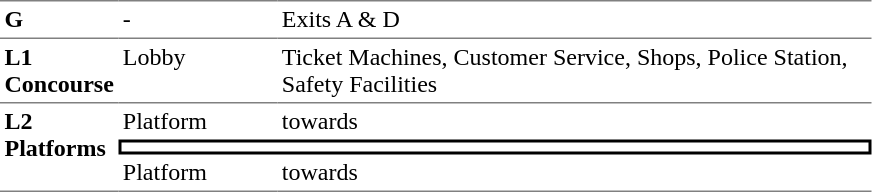<table border=0 cellspacing=0 cellpadding=3>
<tr>
<td style="border-top:solid 1px gray;" width=50 valign=top><strong>G</strong></td>
<td style="border-top:solid 1px gray;" width=100 valign=top>-</td>
<td style="border-top:solid 1px gray;" width=390 valign=top>Exits A & D</td>
</tr>
<tr>
<td style="border-bottom:solid 1px gray; border-top:solid 1px gray;" valign=top><strong>L1<br>Concourse</strong></td>
<td style="border-bottom:solid 1px gray; border-top:solid 1px gray;" valign=top>Lobby</td>
<td style="border-bottom:solid 1px gray; border-top:solid 1px gray;" valign=top>Ticket Machines, Customer Service, Shops, Police Station, Safety Facilities</td>
</tr>
<tr>
<td style="border-bottom:solid 1px gray;" rowspan=3 valign=top><strong>L2<br>Platforms</strong></td>
<td>Platform </td>
<td>  towards  </td>
</tr>
<tr>
<td style="border-right:solid 2px black;border-left:solid 2px black;border-top:solid 2px black;border-bottom:solid 2px black;text-align:center;" colspan=2></td>
</tr>
<tr>
<td style="border-bottom:solid 1px gray;">Platform </td>
<td style="border-bottom:solid 1px gray;"> towards    </td>
</tr>
</table>
